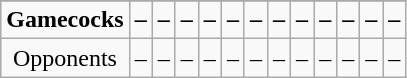<table class="wikitable sortable">
<tr>
</tr>
<tr style="text-align:center; font-weight:bold;">
<td>Gamecocks</td>
<td>–</td>
<td>–</td>
<td>–</td>
<td>–</td>
<td>–</td>
<td>–</td>
<td>–</td>
<td>–</td>
<td>–</td>
<td>–</td>
<td>–</td>
<td>–</td>
</tr>
<tr style="text-align:center;">
<td>Opponents</td>
<td>–</td>
<td>–</td>
<td>–</td>
<td>–</td>
<td>–</td>
<td>–</td>
<td>–</td>
<td>–</td>
<td>–</td>
<td>–</td>
<td>–</td>
<td>–</td>
</tr>
</table>
